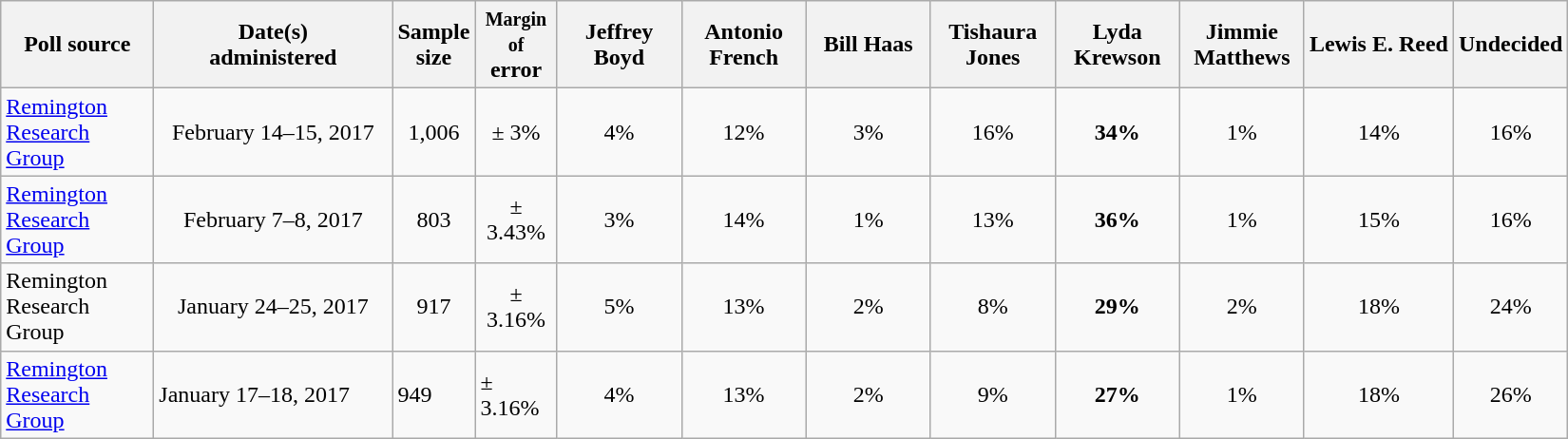<table class="wikitable">
<tr>
<th style="width:100px;">Poll source</th>
<th style="width:160px;">Date(s)<br>administered</th>
<th class="small" style="width:40px;">Sample<br>size</th>
<th style="width:50px;"><small>Margin of</small> error</th>
<th style="width:80px;">Jeffrey Boyd</th>
<th style="width:80px;">Antonio French</th>
<th style="width:80px;">Bill Haas</th>
<th style="width:80px;">Tishaura Jones</th>
<th style="width:80px;">Lyda Krewson</th>
<th style="width:80px;">Jimmie Matthews</th>
<th>Lewis E. Reed</th>
<th>Undecided</th>
</tr>
<tr>
<td><a href='#'>Remington Research Group</a></td>
<td align="center">February 14–15, 2017</td>
<td align="center">1,006</td>
<td align="center">± 3%</td>
<td align="center">4%</td>
<td align="center">12%</td>
<td align="center">3%</td>
<td align="center">16%</td>
<td align="center" ><strong>34%</strong></td>
<td align="center">1%</td>
<td align="center">14%</td>
<td align="center" >16%</td>
</tr>
<tr>
<td><a href='#'>Remington Research Group</a></td>
<td align="center">February 7–8, 2017</td>
<td align="center">803</td>
<td align="center">± 3.43%</td>
<td align="center">3%</td>
<td align="center">14%</td>
<td align="center">1%</td>
<td align="center">13%</td>
<td align="center" ><strong>36%</strong></td>
<td align="center">1%</td>
<td align="center">15%</td>
<td align="center" >16%</td>
</tr>
<tr>
<td>Remington Research Group</td>
<td align="center">January 24–25, 2017</td>
<td align="center">917</td>
<td align="center">± 3.16%</td>
<td align="center">5%</td>
<td align="center">13%</td>
<td align="center">2%</td>
<td align="center">8%</td>
<td align="center" ><strong>29%</strong></td>
<td align="center">2%</td>
<td align="center">18%</td>
<td align="center" >24%</td>
</tr>
<tr>
<td><a href='#'>Remington Research Group</a></td>
<td>January 17–18, 2017</td>
<td>949</td>
<td>± 3.16%</td>
<td align="center">4%</td>
<td align="center">13%</td>
<td align="center">2%</td>
<td align="center">9%</td>
<td align="center" ><strong>27%</strong></td>
<td align="center">1%</td>
<td align="center">18%</td>
<td align="center" >26%</td>
</tr>
</table>
